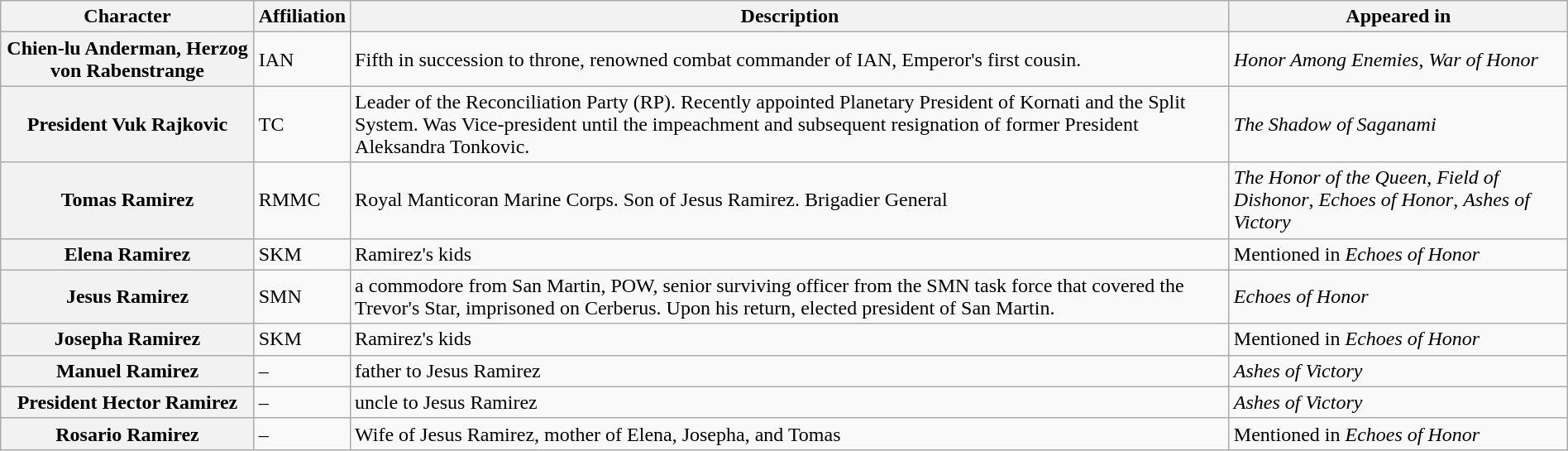<table class="wikitable" style="width: 100%">
<tr>
<th>Character</th>
<th>Affiliation</th>
<th>Description</th>
<th>Appeared in</th>
</tr>
<tr>
<th>Chien-lu Anderman, Herzog von Rabenstrange</th>
<td>IAN</td>
<td>Fifth in succession to throne, renowned combat commander of IAN, Emperor's first cousin.</td>
<td><em>Honor Among Enemies</em>, <em>War of Honor</em></td>
</tr>
<tr>
<th>President Vuk Rajkovic</th>
<td>TC</td>
<td>Leader of the Reconciliation Party (RP). Recently appointed Planetary President of Kornati and the Split System. Was Vice-president until the impeachment and subsequent resignation of former President Aleksandra Tonkovic.</td>
<td><em>The Shadow of Saganami</em></td>
</tr>
<tr>
<th>Tomas Ramirez<br></th>
<td>RMMC</td>
<td>Royal Manticoran Marine Corps. Son of Jesus Ramirez. Brigadier General</td>
<td><em>The Honor of the Queen</em>, <em>Field of Dishonor</em>, <em>Echoes of Honor</em>, <em>Ashes of Victory</em></td>
</tr>
<tr>
<th>Elena Ramirez</th>
<td>SKM</td>
<td>Ramirez's kids</td>
<td>Mentioned in <em>Echoes of Honor</em></td>
</tr>
<tr>
<th>Jesus Ramirez</th>
<td>SMN</td>
<td>a commodore from San Martin, POW, senior surviving officer from the SMN task force that covered the Trevor's Star, imprisoned on Cerberus. Upon his return, elected president of San Martin.</td>
<td><em>Echoes of Honor</em></td>
</tr>
<tr>
<th>Josepha Ramirez</th>
<td>SKM</td>
<td>Ramirez's kids</td>
<td>Mentioned in <em>Echoes of Honor</em></td>
</tr>
<tr>
<th>Manuel Ramirez</th>
<td>–</td>
<td>father to Jesus Ramirez</td>
<td><em>Ashes of Victory</em></td>
</tr>
<tr>
<th>President Hector Ramirez</th>
<td>–</td>
<td>uncle to Jesus Ramirez</td>
<td><em>Ashes of Victory</em></td>
</tr>
<tr>
<th>Rosario Ramirez</th>
<td>–</td>
<td>Wife of Jesus Ramirez, mother of Elena, Josepha, and Tomas</td>
<td>Mentioned in <em>Echoes of Honor</em></td>
</tr>
</table>
